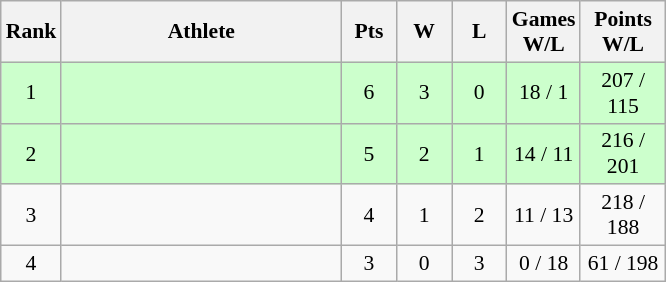<table class="wikitable" style="text-align: center; font-size:90% ">
<tr>
<th width="20">Rank</th>
<th width="180">Athlete</th>
<th width="30">Pts</th>
<th width="30">W</th>
<th width="30">L</th>
<th width="40">Games<br>W/L</th>
<th width="50">Points<br>W/L</th>
</tr>
<tr bgcolor=#ccffcc>
<td>1</td>
<td align=left></td>
<td>6</td>
<td>3</td>
<td>0</td>
<td>18 / 1</td>
<td>207 / 115</td>
</tr>
<tr bgcolor=#ccffcc>
<td>2</td>
<td align=left></td>
<td>5</td>
<td>2</td>
<td>1</td>
<td>14 / 11</td>
<td>216 / 201</td>
</tr>
<tr>
<td>3</td>
<td align=left></td>
<td>4</td>
<td>1</td>
<td>2</td>
<td>11 / 13</td>
<td>218 / 188</td>
</tr>
<tr>
<td>4</td>
<td align=left></td>
<td>3</td>
<td>0</td>
<td>3</td>
<td>0 / 18</td>
<td>61 / 198</td>
</tr>
</table>
